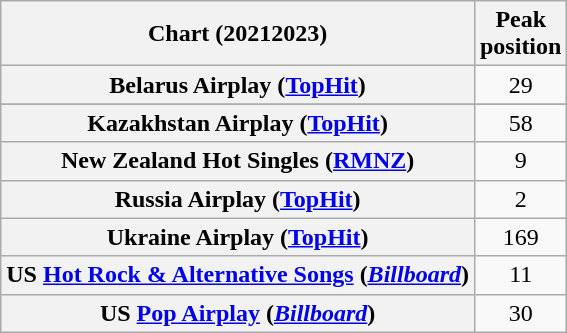<table class="wikitable sortable plainrowheaders" style="text-align:center">
<tr>
<th scope="col">Chart (20212023)</th>
<th scope="col">Peak<br>position</th>
</tr>
<tr>
<th scope="row">Belarus Airplay (<a href='#'>TopHit</a>)</th>
<td>29</td>
</tr>
<tr>
</tr>
<tr>
</tr>
<tr>
</tr>
<tr>
<th scope="row">Kazakhstan Airplay (<a href='#'>TopHit</a>)</th>
<td>58</td>
</tr>
<tr>
<th scope="row">New Zealand Hot Singles (<a href='#'>RMNZ</a>)</th>
<td>9</td>
</tr>
<tr>
<th scope="row">Russia Airplay (<a href='#'>TopHit</a>)</th>
<td>2</td>
</tr>
<tr>
<th scope="row">Ukraine Airplay (<a href='#'>TopHit</a>)</th>
<td>169</td>
</tr>
<tr>
<th scope="row">US <a href='#'>Hot Rock & Alternative Songs</a> (<em><a href='#'>Billboard</a></em>)</th>
<td>11</td>
</tr>
<tr>
<th scope="row">US <a href='#'>Pop Airplay</a> (<em><a href='#'>Billboard</a></em>)</th>
<td>30</td>
</tr>
</table>
